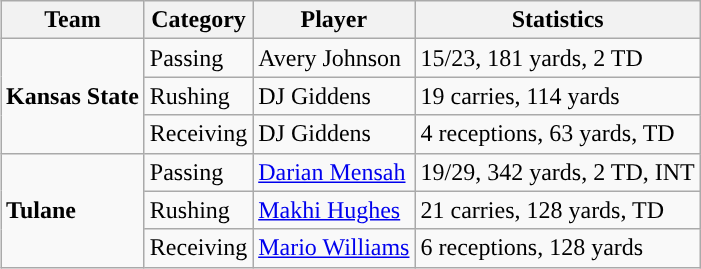<table class="wikitable" style="float: right;">
<tr>
<th>Team</th>
<th>Category</th>
<th>Player</th>
<th>Statistics</th>
</tr>
<tr>
<td rowspan=3><strong>Kansas State</strong></td>
<td>Passing</td>
<td>Avery Johnson</td>
<td>15/23, 181 yards, 2 TD</td>
</tr>
<tr>
<td>Rushing</td>
<td>DJ Giddens</td>
<td>19 carries, 114 yards</td>
</tr>
<tr>
<td>Receiving</td>
<td>DJ Giddens</td>
<td>4 receptions, 63 yards, TD</td>
</tr>
<tr>
<td rowspan=3><strong>Tulane</strong></td>
<td>Passing</td>
<td><a href='#'>Darian Mensah</a></td>
<td>19/29, 342 yards, 2 TD, INT</td>
</tr>
<tr>
<td>Rushing</td>
<td><a href='#'>Makhi Hughes</a></td>
<td>21 carries, 128 yards, TD</td>
</tr>
<tr>
<td>Receiving</td>
<td><a href='#'>Mario Williams</a></td>
<td>6 receptions, 128 yards</td>
</tr>
</table>
